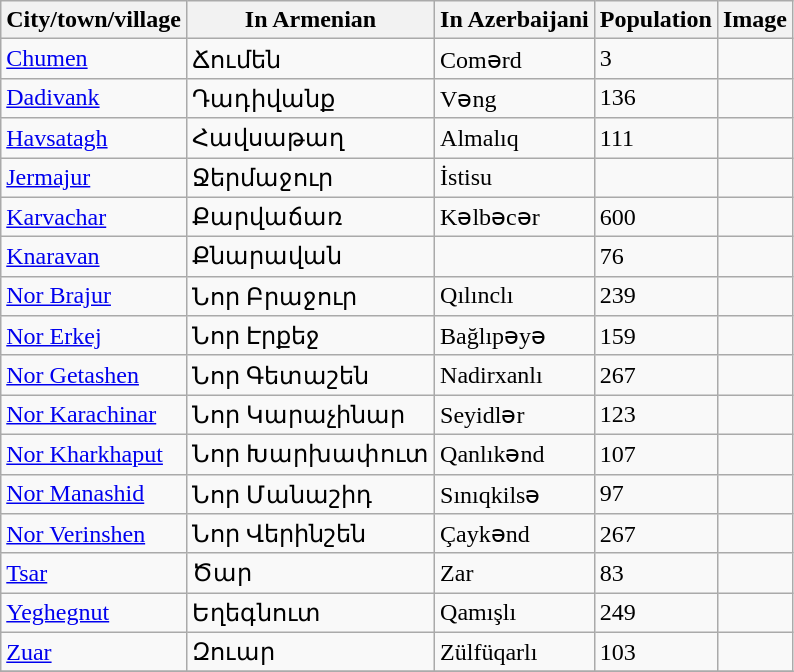<table class="wikitable sortable mw-collapsible">
<tr>
<th>City/town/village</th>
<th>In Armenian</th>
<th>In Azerbaijani</th>
<th>Population</th>
<th>Image</th>
</tr>
<tr>
<td><a href='#'>Chumen</a></td>
<td>Ճումեն</td>
<td>Comərd</td>
<td>3</td>
<td></td>
</tr>
<tr>
<td><a href='#'>Dadivank</a></td>
<td>Դադիվանք</td>
<td>Vəng</td>
<td>136</td>
<td></td>
</tr>
<tr>
<td><a href='#'>Havsatagh</a></td>
<td>Հավսաթաղ</td>
<td>Almalıq</td>
<td>111</td>
<td></td>
</tr>
<tr>
<td><a href='#'>Jermajur</a></td>
<td>Ջերմաջուր</td>
<td>İstisu</td>
<td></td>
<td></td>
</tr>
<tr>
<td><a href='#'>Karvachar</a></td>
<td>Քարվաճառ</td>
<td>Kəlbəcər</td>
<td>600</td>
<td></td>
</tr>
<tr>
<td><a href='#'>Knaravan</a></td>
<td>Քնարավան</td>
<td></td>
<td>76</td>
<td></td>
</tr>
<tr>
<td><a href='#'>Nor Brajur</a></td>
<td>Նոր Բրաջուր</td>
<td>Qılınclı</td>
<td>239</td>
<td></td>
</tr>
<tr>
<td><a href='#'>Nor Erkej</a></td>
<td>Նոր Էրքեջ</td>
<td>Bağlıpəyə</td>
<td>159</td>
<td></td>
</tr>
<tr>
<td><a href='#'>Nor Getashen</a></td>
<td>Նոր Գետաշեն</td>
<td>Nadirxanlı</td>
<td>267</td>
<td></td>
</tr>
<tr>
<td><a href='#'>Nor Karachinar</a></td>
<td>Նոր Կարաչինար</td>
<td>Seyidlər</td>
<td>123</td>
<td></td>
</tr>
<tr>
<td><a href='#'>Nor Kharkhaput</a></td>
<td>Նոր Խարխափուտ</td>
<td>Qanlıkənd</td>
<td>107</td>
<td></td>
</tr>
<tr>
<td><a href='#'>Nor Manashid</a></td>
<td>Նոր Մանաշիդ</td>
<td>Sınıqkilsə</td>
<td>97</td>
<td></td>
</tr>
<tr>
<td><a href='#'>Nor Verinshen</a></td>
<td>Նոր Վերինշեն</td>
<td>Çaykənd</td>
<td>267</td>
<td></td>
</tr>
<tr>
<td><a href='#'>Tsar</a></td>
<td>Ծար</td>
<td>Zar</td>
<td>83</td>
<td></td>
</tr>
<tr>
<td><a href='#'>Yeghegnut</a></td>
<td>Եղեգնուտ</td>
<td>Qamışlı</td>
<td>249</td>
<td></td>
</tr>
<tr>
<td><a href='#'>Zuar</a></td>
<td>Զուար</td>
<td>Zülfüqarlı</td>
<td>103</td>
<td></td>
</tr>
<tr>
</tr>
</table>
